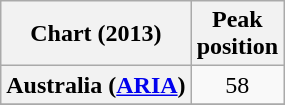<table class="wikitable sortable plainrowheaders">
<tr>
<th scope="col">Chart (2013)</th>
<th scope="col">Peak<br>position</th>
</tr>
<tr>
<th scope="row">Australia (<a href='#'>ARIA</a>)</th>
<td align="center">58</td>
</tr>
<tr>
</tr>
</table>
